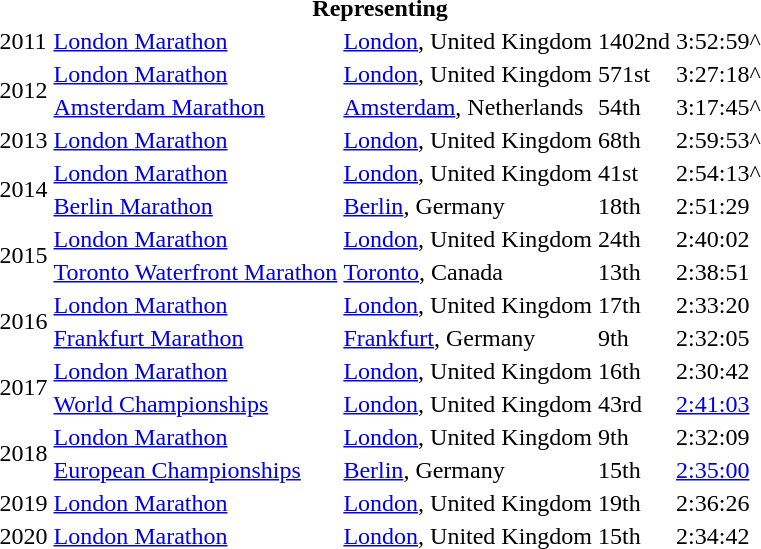<table>
<tr>
<th colspan=6>Representing </th>
</tr>
<tr>
<td>2011</td>
<td><a href='#'>London Marathon</a></td>
<td><a href='#'>London</a>, United Kingdom</td>
<td>1402nd</td>
<td>3:52:59^</td>
</tr>
<tr>
<td rowspan=2>2012</td>
<td><a href='#'>London Marathon</a></td>
<td><a href='#'>London</a>, United Kingdom</td>
<td>571st</td>
<td>3:27:18^</td>
</tr>
<tr>
<td><a href='#'>Amsterdam Marathon</a></td>
<td><a href='#'>Amsterdam</a>, Netherlands</td>
<td>54th</td>
<td>3:17:45^</td>
</tr>
<tr>
<td>2013</td>
<td><a href='#'>London Marathon</a></td>
<td><a href='#'>London</a>, United Kingdom</td>
<td>68th</td>
<td>2:59:53^</td>
</tr>
<tr>
<td rowspan=2>2014</td>
<td><a href='#'>London Marathon</a></td>
<td><a href='#'>London</a>, United Kingdom</td>
<td>41st</td>
<td>2:54:13^</td>
</tr>
<tr>
<td><a href='#'>Berlin Marathon</a></td>
<td><a href='#'>Berlin</a>, Germany</td>
<td>18th</td>
<td>2:51:29</td>
</tr>
<tr>
<td rowspan=2>2015</td>
<td><a href='#'>London Marathon</a></td>
<td><a href='#'>London</a>, United Kingdom</td>
<td>24th</td>
<td>2:40:02</td>
</tr>
<tr>
<td><a href='#'>Toronto Waterfront Marathon</a></td>
<td><a href='#'>Toronto</a>, Canada</td>
<td>13th</td>
<td>2:38:51</td>
</tr>
<tr>
<td rowspan=2>2016</td>
<td><a href='#'>London Marathon</a></td>
<td><a href='#'>London</a>, United Kingdom</td>
<td>17th</td>
<td>2:33:20</td>
</tr>
<tr>
<td><a href='#'>Frankfurt Marathon</a></td>
<td><a href='#'>Frankfurt</a>, Germany</td>
<td>9th</td>
<td>2:32:05</td>
</tr>
<tr>
<td rowspan=2>2017</td>
<td><a href='#'>London Marathon</a></td>
<td><a href='#'>London</a>, United Kingdom</td>
<td>16th</td>
<td>2:30:42</td>
</tr>
<tr>
<td><a href='#'>World Championships</a></td>
<td><a href='#'>London</a>, United Kingdom</td>
<td>43rd</td>
<td><a href='#'>2:41:03</a></td>
</tr>
<tr>
<td rowspan=2>2018</td>
<td><a href='#'>London Marathon</a></td>
<td><a href='#'>London</a>, United Kingdom</td>
<td>9th</td>
<td>2:32:09</td>
</tr>
<tr>
<td><a href='#'>European Championships</a></td>
<td><a href='#'>Berlin</a>, Germany</td>
<td>15th</td>
<td><a href='#'>2:35:00</a></td>
</tr>
<tr>
<td>2019</td>
<td><a href='#'>London Marathon</a></td>
<td><a href='#'>London</a>, United Kingdom</td>
<td>19th</td>
<td>2:36:26</td>
</tr>
<tr>
<td>2020</td>
<td><a href='#'>London Marathon</a></td>
<td><a href='#'>London</a>, United Kingdom</td>
<td>15th</td>
<td>2:34:42</td>
</tr>
</table>
